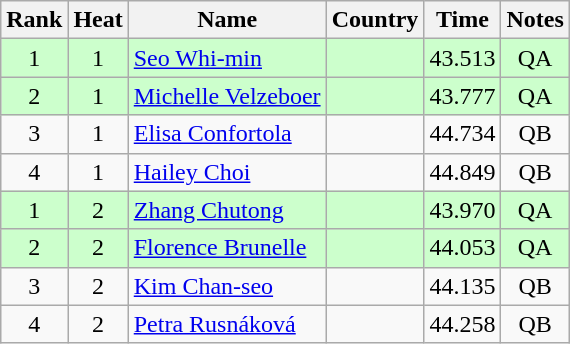<table class="wikitable sortable" style="text-align:center">
<tr>
<th>Rank</th>
<th>Heat</th>
<th>Name</th>
<th>Country</th>
<th>Time</th>
<th>Notes</th>
</tr>
<tr bgcolor=ccffcc>
<td>1</td>
<td>1</td>
<td align=left><a href='#'>Seo Whi-min</a></td>
<td align=left></td>
<td>43.513</td>
<td>QA</td>
</tr>
<tr bgcolor=ccffcc>
<td>2</td>
<td>1</td>
<td align=left><a href='#'>Michelle Velzeboer</a></td>
<td align=left></td>
<td>43.777</td>
<td>QA</td>
</tr>
<tr>
<td>3</td>
<td>1</td>
<td align=left><a href='#'>Elisa Confortola</a></td>
<td align=left></td>
<td>44.734</td>
<td>QB</td>
</tr>
<tr>
<td>4</td>
<td>1</td>
<td align=left><a href='#'>Hailey Choi</a></td>
<td align=left></td>
<td>44.849</td>
<td>QB</td>
</tr>
<tr bgcolor=ccffcc>
<td>1</td>
<td>2</td>
<td align=left><a href='#'>Zhang Chutong</a></td>
<td align=left></td>
<td>43.970</td>
<td>QA</td>
</tr>
<tr bgcolor=ccffcc>
<td>2</td>
<td>2</td>
<td align=left><a href='#'>Florence Brunelle</a></td>
<td align=left></td>
<td>44.053</td>
<td>QA</td>
</tr>
<tr>
<td>3</td>
<td>2</td>
<td align=left><a href='#'>Kim Chan-seo</a></td>
<td align=left></td>
<td>44.135</td>
<td>QB</td>
</tr>
<tr>
<td>4</td>
<td>2</td>
<td align=left><a href='#'>Petra Rusnáková</a></td>
<td align=left></td>
<td>44.258</td>
<td>QB</td>
</tr>
</table>
